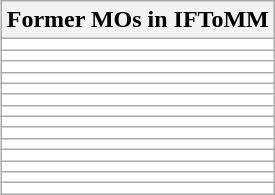<table class="wikitable sortable" style="float:right; clear:right; margin-left:1ex; border:1px solid gray; padding:0.7ex; background-color:white;">
<tr>
<th>Former MOs in IFToMM</th>
</tr>
<tr>
<td></td>
</tr>
<tr>
<td></td>
</tr>
<tr>
<td></td>
</tr>
<tr>
<td></td>
</tr>
<tr>
<td></td>
</tr>
<tr>
<td></td>
</tr>
<tr>
<td></td>
</tr>
<tr>
<td></td>
</tr>
<tr>
<td></td>
</tr>
<tr>
<td></td>
</tr>
<tr>
<td></td>
</tr>
<tr>
<td></td>
</tr>
<tr>
<td></td>
</tr>
<tr>
<td></td>
</tr>
</table>
